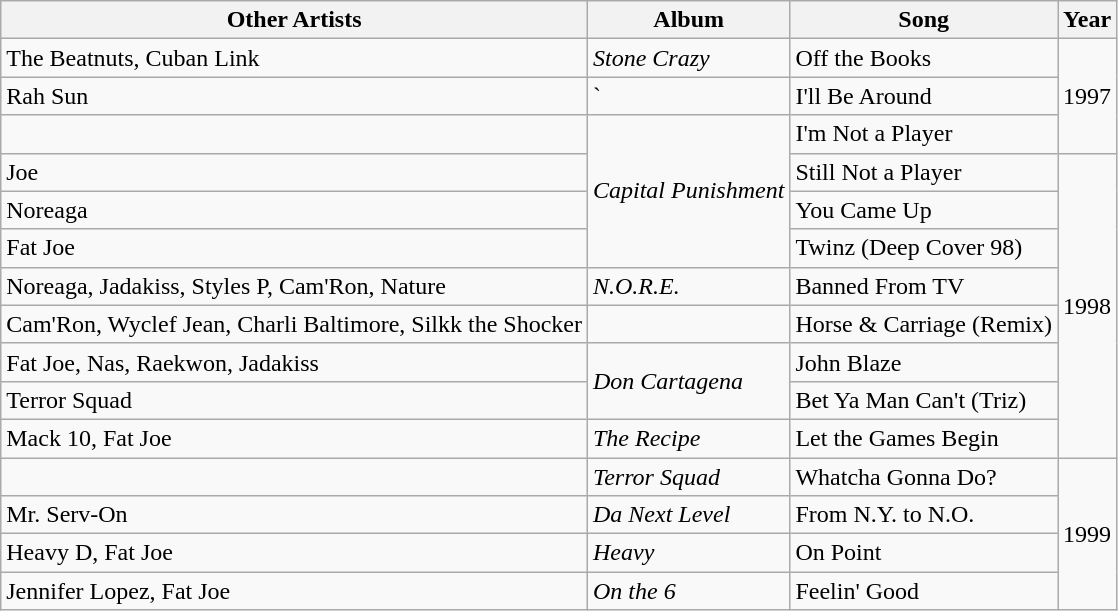<table class="wikitable">
<tr>
<th>Other Artists</th>
<th>Album</th>
<th>Song</th>
<th>Year</th>
</tr>
<tr>
<td>The Beatnuts, Cuban Link</td>
<td><em>Stone Crazy</em></td>
<td>Off the Books</td>
<td rowspan="3">1997</td>
</tr>
<tr>
<td>Rah Sun</td>
<td>`</td>
<td>I'll Be Around</td>
</tr>
<tr>
<td></td>
<td rowspan="4"><em>Capital Punishment</em></td>
<td>I'm Not a Player</td>
</tr>
<tr>
<td>Joe</td>
<td>Still Not a Player</td>
<td rowspan="8">1998</td>
</tr>
<tr>
<td>Noreaga</td>
<td>You Came Up</td>
</tr>
<tr>
<td>Fat Joe</td>
<td>Twinz (Deep Cover 98)</td>
</tr>
<tr>
<td>Noreaga, Jadakiss, Styles P, Cam'Ron, Nature</td>
<td><em>N.O.R.E.</em></td>
<td>Banned From TV</td>
</tr>
<tr>
<td>Cam'Ron, Wyclef Jean, Charli Baltimore, Silkk the Shocker</td>
<td></td>
<td>Horse & Carriage (Remix)</td>
</tr>
<tr>
<td>Fat Joe, Nas, Raekwon, Jadakiss</td>
<td rowspan="2"><em>Don Cartagena</em></td>
<td>John Blaze</td>
</tr>
<tr>
<td>Terror Squad</td>
<td>Bet Ya Man Can't (Triz)</td>
</tr>
<tr>
<td>Mack 10, Fat Joe</td>
<td><em>The Recipe</em></td>
<td>Let the Games Begin</td>
</tr>
<tr>
<td></td>
<td><em>Terror Squad</em></td>
<td>Whatcha Gonna Do?</td>
<td rowspan="4">1999</td>
</tr>
<tr>
<td>Mr. Serv-On</td>
<td><em>Da Next Level</em></td>
<td>From N.Y. to N.O.</td>
</tr>
<tr>
<td>Heavy D, Fat Joe</td>
<td><em>Heavy</em></td>
<td>On Point</td>
</tr>
<tr>
<td>Jennifer Lopez, Fat Joe</td>
<td><em>On the 6</em></td>
<td>Feelin' Good</td>
</tr>
</table>
